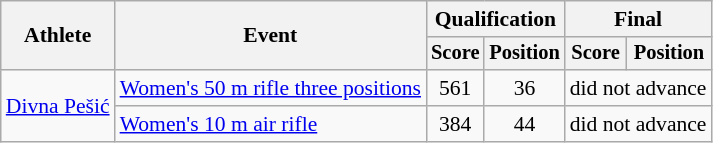<table class=wikitable style="font-size:90%">
<tr>
<th rowspan="2">Athlete</th>
<th rowspan="2">Event</th>
<th colspan="2">Qualification</th>
<th colspan="2">Final</th>
</tr>
<tr style="font-size:95%">
<th>Score</th>
<th>Position</th>
<th>Score</th>
<th>Position</th>
</tr>
<tr align=center>
<td align=left rowspan=2><a href='#'>Divna Pešić</a></td>
<td align=left><a href='#'>Women's 50 m rifle three positions</a></td>
<td>561</td>
<td>36</td>
<td colspan=2>did not advance</td>
</tr>
<tr align=center>
<td align=left><a href='#'>Women's 10 m air rifle</a></td>
<td>384</td>
<td>44</td>
<td colspan=2>did not advance</td>
</tr>
</table>
